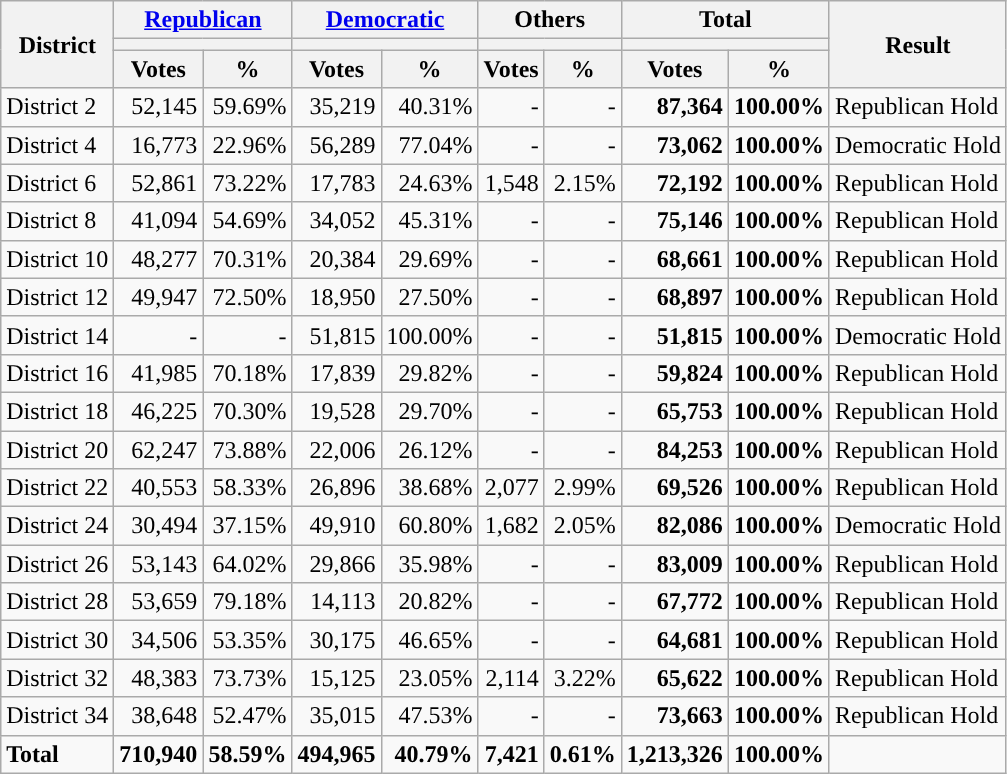<table class="wikitable plainrowheaders sortable" style="font-size:100%; text-align:right;">
<tr>
<th scope=col rowspan=3>District</th>
<th scope=col colspan=2><a href='#'>Republican</a></th>
<th scope=col colspan=2><a href='#'>Democratic</a></th>
<th scope=col colspan=2>Others</th>
<th scope=col colspan=2>Total</th>
<th scope=col rowspan=3>Result</th>
</tr>
<tr>
<th scope=col colspan=2 style="background:"></th>
<th scope=col colspan=2 style="background:"></th>
<th scope=col colspan=2></th>
<th scope=col colspan=2></th>
</tr>
<tr>
<th scope=col data-sort-type="number">Votes</th>
<th scope=col data-sort-type="number">%</th>
<th scope=col data-sort-type="number">Votes</th>
<th scope=col data-sort-type="number">%</th>
<th scope=col data-sort-type="number">Votes</th>
<th scope=col data-sort-type="number">%</th>
<th scope=col data-sort-type="number">Votes</th>
<th scope=col data-sort-type="number">%</th>
</tr>
<tr>
<td align=left>District 2</td>
<td>52,145</td>
<td>59.69%</td>
<td>35,219</td>
<td>40.31%</td>
<td>-</td>
<td>-</td>
<td><strong>87,364</strong></td>
<td><strong>100.00%</strong></td>
<td align=left>Republican Hold</td>
</tr>
<tr>
<td align=left>District 4</td>
<td>16,773</td>
<td>22.96%</td>
<td>56,289</td>
<td>77.04%</td>
<td>-</td>
<td>-</td>
<td><strong>73,062</strong></td>
<td><strong>100.00%</strong></td>
<td align=left>Democratic Hold</td>
</tr>
<tr>
<td align=left>District 6</td>
<td>52,861</td>
<td>73.22%</td>
<td>17,783</td>
<td>24.63%</td>
<td>1,548</td>
<td>2.15%</td>
<td><strong>72,192</strong></td>
<td><strong>100.00%</strong></td>
<td align=left>Republican Hold</td>
</tr>
<tr>
<td align=left>District 8</td>
<td>41,094</td>
<td>54.69%</td>
<td>34,052</td>
<td>45.31%</td>
<td>-</td>
<td>-</td>
<td><strong>75,146</strong></td>
<td><strong>100.00%</strong></td>
<td align=left>Republican Hold</td>
</tr>
<tr>
<td align=left>District 10</td>
<td>48,277</td>
<td>70.31%</td>
<td>20,384</td>
<td>29.69%</td>
<td>-</td>
<td>-</td>
<td><strong>68,661</strong></td>
<td><strong>100.00%</strong></td>
<td align=left>Republican Hold</td>
</tr>
<tr>
<td align=left>District 12</td>
<td>49,947</td>
<td>72.50%</td>
<td>18,950</td>
<td>27.50%</td>
<td>-</td>
<td>-</td>
<td><strong>68,897</strong></td>
<td><strong>100.00%</strong></td>
<td align=left>Republican Hold</td>
</tr>
<tr>
<td align=left>District 14</td>
<td>-</td>
<td>-</td>
<td>51,815</td>
<td>100.00%</td>
<td>-</td>
<td>-</td>
<td><strong>51,815</strong></td>
<td><strong>100.00%</strong></td>
<td align=left>Democratic Hold</td>
</tr>
<tr>
<td align=left>District 16</td>
<td>41,985</td>
<td>70.18%</td>
<td>17,839</td>
<td>29.82%</td>
<td>-</td>
<td>-</td>
<td><strong>59,824</strong></td>
<td><strong>100.00%</strong></td>
<td align=left>Republican Hold</td>
</tr>
<tr>
<td align=left>District 18</td>
<td>46,225</td>
<td>70.30%</td>
<td>19,528</td>
<td>29.70%</td>
<td>-</td>
<td>-</td>
<td><strong>65,753</strong></td>
<td><strong>100.00%</strong></td>
<td align=left>Republican Hold</td>
</tr>
<tr>
<td align=left>District 20</td>
<td>62,247</td>
<td>73.88%</td>
<td>22,006</td>
<td>26.12%</td>
<td>-</td>
<td>-</td>
<td><strong>84,253</strong></td>
<td><strong>100.00%</strong></td>
<td align=left>Republican Hold</td>
</tr>
<tr>
<td align=left>District 22</td>
<td>40,553</td>
<td>58.33%</td>
<td>26,896</td>
<td>38.68%</td>
<td>2,077</td>
<td>2.99%</td>
<td><strong>69,526</strong></td>
<td><strong>100.00%</strong></td>
<td align=left>Republican Hold</td>
</tr>
<tr>
<td align=left>District 24</td>
<td>30,494</td>
<td>37.15%</td>
<td>49,910</td>
<td>60.80%</td>
<td>1,682</td>
<td>2.05%</td>
<td><strong>82,086</strong></td>
<td><strong>100.00%</strong></td>
<td align=left>Democratic Hold</td>
</tr>
<tr>
<td align=left>District 26</td>
<td>53,143</td>
<td>64.02%</td>
<td>29,866</td>
<td>35.98%</td>
<td>-</td>
<td>-</td>
<td><strong>83,009</strong></td>
<td><strong>100.00%</strong></td>
<td align=left>Republican Hold</td>
</tr>
<tr>
<td align=left>District 28</td>
<td>53,659</td>
<td>79.18%</td>
<td>14,113</td>
<td>20.82%</td>
<td>-</td>
<td>-</td>
<td><strong>67,772</strong></td>
<td><strong>100.00%</strong></td>
<td align=left>Republican Hold</td>
</tr>
<tr>
<td align=left>District 30</td>
<td>34,506</td>
<td>53.35%</td>
<td>30,175</td>
<td>46.65%</td>
<td>-</td>
<td>-</td>
<td><strong>64,681</strong></td>
<td><strong>100.00%</strong></td>
<td align=left>Republican Hold</td>
</tr>
<tr>
<td align=left>District 32</td>
<td>48,383</td>
<td>73.73%</td>
<td>15,125</td>
<td>23.05%</td>
<td>2,114</td>
<td>3.22%</td>
<td><strong>65,622</strong></td>
<td><strong>100.00%</strong></td>
<td align=left>Republican Hold</td>
</tr>
<tr>
<td align=left>District 34</td>
<td>38,648</td>
<td>52.47%</td>
<td>35,015</td>
<td>47.53%</td>
<td>-</td>
<td>-</td>
<td><strong>73,663</strong></td>
<td><strong>100.00%</strong></td>
<td align=left>Republican Hold</td>
</tr>
<tr class="sortbottom" style="font-weight:bold">
<td align=left>Total</td>
<td>710,940</td>
<td>58.59%</td>
<td>494,965</td>
<td>40.79%</td>
<td>7,421</td>
<td>0.61%</td>
<td>1,213,326</td>
<td>100.00%</td>
<td></td>
</tr>
</table>
